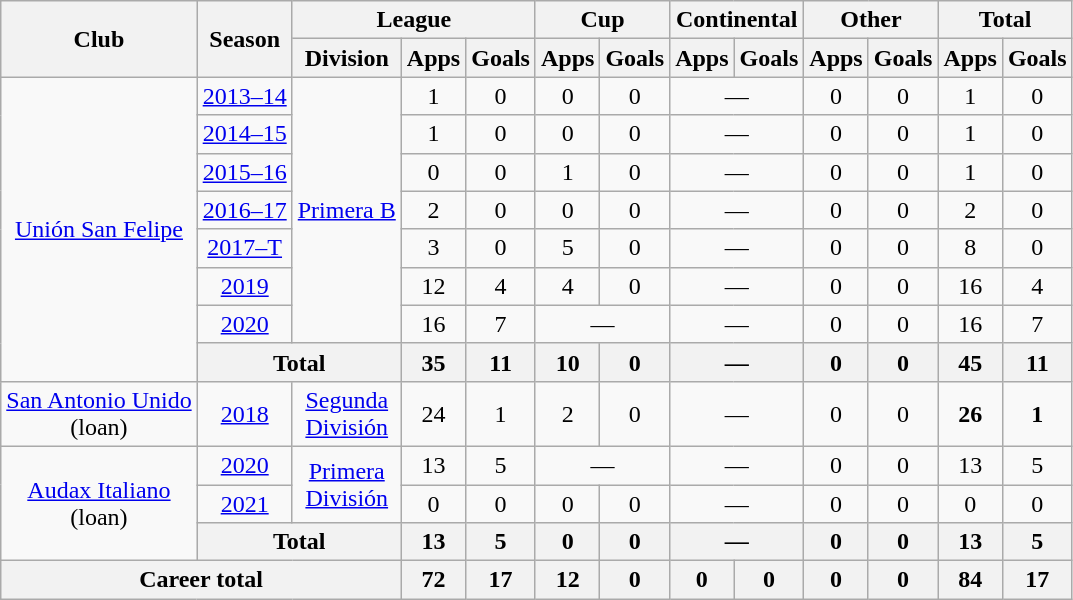<table class="wikitable" style="text-align: center;">
<tr>
<th rowspan="2">Club</th>
<th rowspan="2">Season</th>
<th colspan="3">League</th>
<th colspan="2">Cup</th>
<th colspan="2">Continental</th>
<th colspan="2">Other</th>
<th colspan="2">Total</th>
</tr>
<tr>
<th>Division</th>
<th>Apps</th>
<th>Goals</th>
<th>Apps</th>
<th>Goals</th>
<th>Apps</th>
<th>Goals</th>
<th>Apps</th>
<th>Goals</th>
<th>Apps</th>
<th>Goals</th>
</tr>
<tr>
<td rowspan="8"><a href='#'>Unión San Felipe</a></td>
<td><a href='#'>2013–14</a></td>
<td rowspan="7"><a href='#'>Primera B</a></td>
<td>1</td>
<td>0</td>
<td>0</td>
<td>0</td>
<td colspan="2">—</td>
<td>0</td>
<td>0</td>
<td>1</td>
<td>0</td>
</tr>
<tr>
<td><a href='#'>2014–15</a></td>
<td>1</td>
<td>0</td>
<td>0</td>
<td>0</td>
<td colspan="2">—</td>
<td>0</td>
<td>0</td>
<td>1</td>
<td>0</td>
</tr>
<tr>
<td><a href='#'>2015–16</a></td>
<td>0</td>
<td>0</td>
<td>1</td>
<td>0</td>
<td colspan="2">—</td>
<td>0</td>
<td>0</td>
<td>1</td>
<td>0</td>
</tr>
<tr>
<td><a href='#'>2016–17</a></td>
<td>2</td>
<td>0</td>
<td>0</td>
<td>0</td>
<td colspan="2">—</td>
<td>0</td>
<td>0</td>
<td>2</td>
<td>0</td>
</tr>
<tr>
<td><a href='#'>2017–T</a></td>
<td>3</td>
<td>0</td>
<td>5</td>
<td>0</td>
<td colspan="2">—</td>
<td>0</td>
<td>0</td>
<td>8</td>
<td>0</td>
</tr>
<tr>
<td><a href='#'>2019</a></td>
<td>12</td>
<td>4</td>
<td>4</td>
<td>0</td>
<td colspan="2">—</td>
<td>0</td>
<td>0</td>
<td>16</td>
<td>4</td>
</tr>
<tr>
<td><a href='#'>2020</a></td>
<td>16</td>
<td>7</td>
<td colspan="2">—</td>
<td colspan="2">—</td>
<td>0</td>
<td>0</td>
<td>16</td>
<td>7</td>
</tr>
<tr>
<th colspan="2">Total</th>
<th>35</th>
<th>11</th>
<th>10</th>
<th>0</th>
<th colspan="2">—</th>
<th>0</th>
<th>0</th>
<th>45</th>
<th>11</th>
</tr>
<tr>
<td><a href='#'>San Antonio Unido</a><br>(loan)</td>
<td><a href='#'>2018</a></td>
<td><a href='#'>Segunda<br>División</a></td>
<td>24</td>
<td>1</td>
<td>2</td>
<td>0</td>
<td colspan="2">—</td>
<td>0</td>
<td>0</td>
<td><strong>26</strong></td>
<td><strong>1</strong></td>
</tr>
<tr>
<td rowspan="3"><a href='#'>Audax Italiano</a><br>(loan)</td>
<td><a href='#'>2020</a></td>
<td rowspan="2"><a href='#'>Primera<br>División</a></td>
<td>13</td>
<td>5</td>
<td colspan="2">—</td>
<td colspan="2">—</td>
<td>0</td>
<td>0</td>
<td>13</td>
<td>5</td>
</tr>
<tr>
<td><a href='#'>2021</a></td>
<td>0</td>
<td>0</td>
<td>0</td>
<td>0</td>
<td colspan="2">—</td>
<td>0</td>
<td>0</td>
<td>0</td>
<td>0</td>
</tr>
<tr>
<th colspan="2">Total</th>
<th>13</th>
<th>5</th>
<th>0</th>
<th>0</th>
<th colspan="2">—</th>
<th>0</th>
<th>0</th>
<th>13</th>
<th>5</th>
</tr>
<tr>
<th colspan="3">Career total</th>
<th>72</th>
<th>17</th>
<th>12</th>
<th>0</th>
<th>0</th>
<th>0</th>
<th>0</th>
<th>0</th>
<th>84</th>
<th>17</th>
</tr>
</table>
